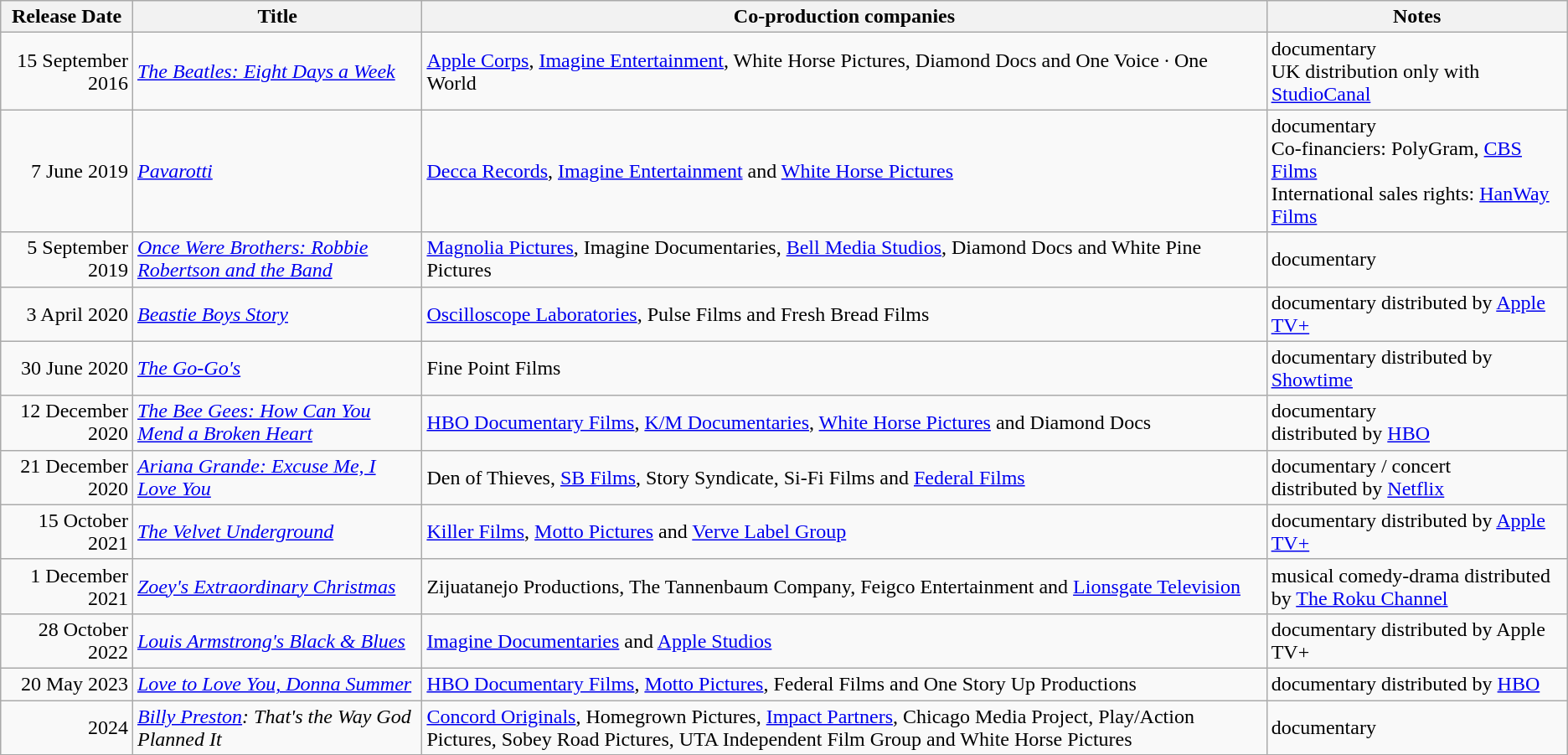<table class="wikitable sortable">
<tr>
<th>Release Date</th>
<th>Title</th>
<th>Co-production companies</th>
<th>Notes</th>
</tr>
<tr>
<td align="right">15 September 2016</td>
<td><em><a href='#'>The Beatles: Eight Days a Week</a></em></td>
<td><a href='#'>Apple Corps</a>, <a href='#'>Imagine Entertainment</a>, White Horse Pictures, Diamond Docs and One Voice · One World</td>
<td>documentary<br>UK distribution only with <a href='#'>StudioCanal</a></td>
</tr>
<tr>
<td align="right">7 June 2019</td>
<td><em><a href='#'>Pavarotti</a></em></td>
<td><a href='#'>Decca Records</a>, <a href='#'>Imagine Entertainment</a> and <a href='#'>White Horse Pictures</a></td>
<td>documentary<br>Co-financiers: PolyGram, <a href='#'>CBS Films</a><br>International sales rights: <a href='#'>HanWay Films</a></td>
</tr>
<tr>
<td align="right">5 September 2019</td>
<td><em><a href='#'>Once Were Brothers: Robbie Robertson and the Band</a></em></td>
<td><a href='#'>Magnolia Pictures</a>, Imagine Documentaries, <a href='#'>Bell Media Studios</a>, Diamond Docs and White Pine Pictures</td>
<td>documentary</td>
</tr>
<tr>
<td align="right">3 April 2020</td>
<td><em><a href='#'>Beastie Boys Story</a></em></td>
<td><a href='#'>Oscilloscope Laboratories</a>, Pulse Films and Fresh Bread Films</td>
<td>documentary distributed by <a href='#'>Apple TV+</a></td>
</tr>
<tr>
<td align="right">30 June 2020</td>
<td><em><a href='#'>The Go-Go's</a></em></td>
<td>Fine Point Films</td>
<td>documentary distributed by <a href='#'>Showtime</a></td>
</tr>
<tr>
<td align="right">12 December 2020</td>
<td><em><a href='#'>The Bee Gees: How Can You Mend a Broken Heart</a></em></td>
<td><a href='#'>HBO Documentary Films</a>, <a href='#'>K/M Documentaries</a>, <a href='#'>White Horse Pictures</a> and Diamond Docs</td>
<td>documentary <br>distributed by <a href='#'>HBO</a></td>
</tr>
<tr>
<td align="right">21 December 2020</td>
<td><em><a href='#'>Ariana Grande: Excuse Me, I Love You</a></em></td>
<td>Den of Thieves, <a href='#'>SB Films</a>, Story Syndicate, Si-Fi Films and <a href='#'>Federal Films</a></td>
<td>documentary / concert <br>distributed by <a href='#'>Netflix</a></td>
</tr>
<tr>
<td align="right">15 October 2021</td>
<td><em><a href='#'>The Velvet Underground</a></em></td>
<td><a href='#'>Killer Films</a>, <a href='#'>Motto Pictures</a> and <a href='#'>Verve Label Group</a></td>
<td>documentary distributed by <a href='#'>Apple TV+</a></td>
</tr>
<tr>
<td align="right">1 December 2021</td>
<td><em><a href='#'>Zoey's Extraordinary Christmas</a></em></td>
<td>Zijuatanejo Productions, The Tannenbaum Company, Feigco Entertainment and <a href='#'>Lionsgate Television</a></td>
<td>musical comedy-drama distributed by <a href='#'>The Roku Channel</a></td>
</tr>
<tr>
<td align="right">28 October 2022</td>
<td><em><a href='#'>Louis Armstrong's Black & Blues</a></em></td>
<td><a href='#'>Imagine Documentaries</a> and <a href='#'>Apple Studios</a></td>
<td>documentary distributed by Apple TV+</td>
</tr>
<tr>
<td align="right">20 May 2023</td>
<td><em><a href='#'>Love to Love You, Donna Summer</a></em></td>
<td><a href='#'>HBO Documentary Films</a>, <a href='#'>Motto Pictures</a>, Federal Films and One Story Up Productions</td>
<td>documentary distributed by <a href='#'>HBO</a></td>
</tr>
<tr>
<td align="right">2024</td>
<td><em><a href='#'>Billy Preston</a>: That's the Way God Planned It</em></td>
<td><a href='#'>Concord Originals</a>, Homegrown Pictures, <a href='#'>Impact Partners</a>, Chicago Media Project, Play/Action Pictures, Sobey Road Pictures, UTA Independent Film Group and White Horse Pictures</td>
<td>documentary</td>
</tr>
<tr>
</tr>
</table>
